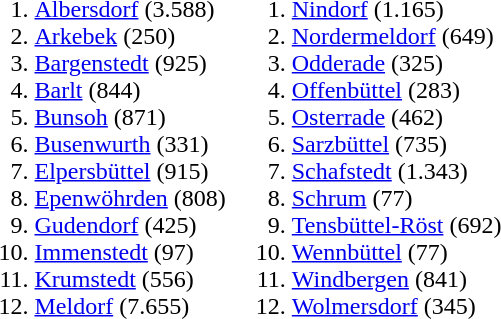<table>
<tr>
<td valign=top><br><ol><li><a href='#'>Albersdorf</a> (3.588)</li><li><a href='#'>Arkebek</a> (250)</li><li><a href='#'>Bargenstedt</a> (925)</li><li><a href='#'>Barlt</a> (844)</li><li><a href='#'>Bunsoh</a> (871)</li><li><a href='#'>Busenwurth</a> (331)</li><li><a href='#'>Elpersbüttel</a> (915)</li><li><a href='#'>Epenwöhrden</a> (808)</li><li><a href='#'>Gudendorf</a> (425)</li><li><a href='#'>Immenstedt</a> (97)</li><li><a href='#'>Krumstedt</a> (556)</li><li><a href='#'>Meldorf</a> (7.655)</li></ol></td>
<td valign=top><br><ol>
<li> <a href='#'>Nindorf</a> (1.165)
<li> <a href='#'>Nordermeldorf</a> (649)
<li> <a href='#'>Odderade</a> (325)
<li> <a href='#'>Offenbüttel</a> (283)
<li> <a href='#'>Osterrade</a> (462)
<li> <a href='#'>Sarzbüttel</a> (735)
<li> <a href='#'>Schafstedt</a> (1.343)
<li> <a href='#'>Schrum</a> (77)
<li> <a href='#'>Tensbüttel-Röst</a> (692)
<li> <a href='#'>Wennbüttel</a> (77)
<li> <a href='#'>Windbergen</a> (841)
<li> <a href='#'>Wolmersdorf</a> (345)
</ol></td>
</tr>
</table>
